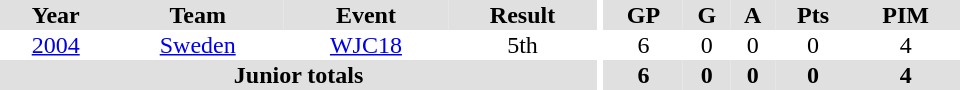<table border="0" cellpadding="1" cellspacing="0" ID="Table3" style="text-align:center; width:40em">
<tr ALIGN="center" bgcolor="#e0e0e0">
<th>Year</th>
<th>Team</th>
<th>Event</th>
<th>Result</th>
<th rowspan="99" bgcolor="#ffffff"></th>
<th>GP</th>
<th>G</th>
<th>A</th>
<th>Pts</th>
<th>PIM</th>
</tr>
<tr>
<td><a href='#'>2004</a></td>
<td><a href='#'>Sweden</a></td>
<td><a href='#'>WJC18</a></td>
<td>5th</td>
<td>6</td>
<td>0</td>
<td>0</td>
<td>0</td>
<td>4</td>
</tr>
<tr bgcolor="#e0e0e0">
<th colspan="4">Junior totals</th>
<th>6</th>
<th>0</th>
<th>0</th>
<th>0</th>
<th>4</th>
</tr>
</table>
